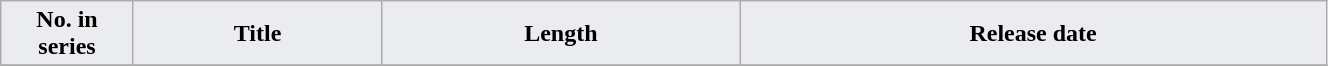<table class="wikitable plainrowheaders mw-collapsible " style="width:70%; margin:1; background:#fff;">
<tr>
<th style="background:#eaecf0; width:10%;">No. in series</th>
<th style="background:#eaecf0; color: width:32%;">Title</th>
<th style="background:#eaecf0; color: width:10%;">Length</th>
<th style="background:#eaecf0; color: width:18%;">Release date</th>
</tr>
<tr>
</tr>
</table>
